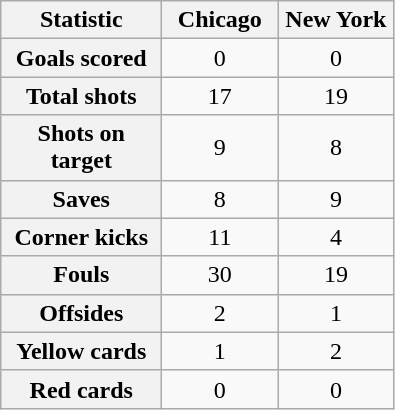<table class="wikitable plainrowheaders" style="text-align:center">
<tr>
<th scope=col width=100>Statistic</th>
<th scope=col width=70>Chicago</th>
<th scope=col width=70>New York</th>
</tr>
<tr>
<th scope=row>Goals scored</th>
<td>0</td>
<td>0</td>
</tr>
<tr>
<th scope=row>Total shots</th>
<td>17</td>
<td>19</td>
</tr>
<tr>
<th scope=row>Shots on target</th>
<td>9</td>
<td>8</td>
</tr>
<tr>
<th scope=row>Saves</th>
<td>8</td>
<td>9</td>
</tr>
<tr>
<th scope=row>Corner kicks</th>
<td>11</td>
<td>4</td>
</tr>
<tr>
<th scope=row>Fouls</th>
<td>30</td>
<td>19</td>
</tr>
<tr>
<th scope=row>Offsides</th>
<td>2</td>
<td>1</td>
</tr>
<tr>
<th scope=row>Yellow cards</th>
<td>1</td>
<td>2</td>
</tr>
<tr>
<th scope=row>Red cards</th>
<td>0</td>
<td>0</td>
</tr>
</table>
